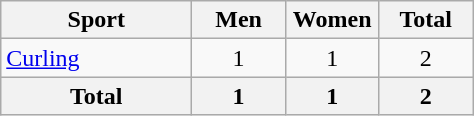<table class="wikitable sortable" style=text-align:center>
<tr>
<th width=120>Sport</th>
<th width=55>Men</th>
<th width=55>Women</th>
<th width=55>Total</th>
</tr>
<tr>
<td align=left><a href='#'>Curling</a></td>
<td>1</td>
<td>1</td>
<td>2</td>
</tr>
<tr>
<th>Total</th>
<th>1</th>
<th>1</th>
<th>2</th>
</tr>
</table>
